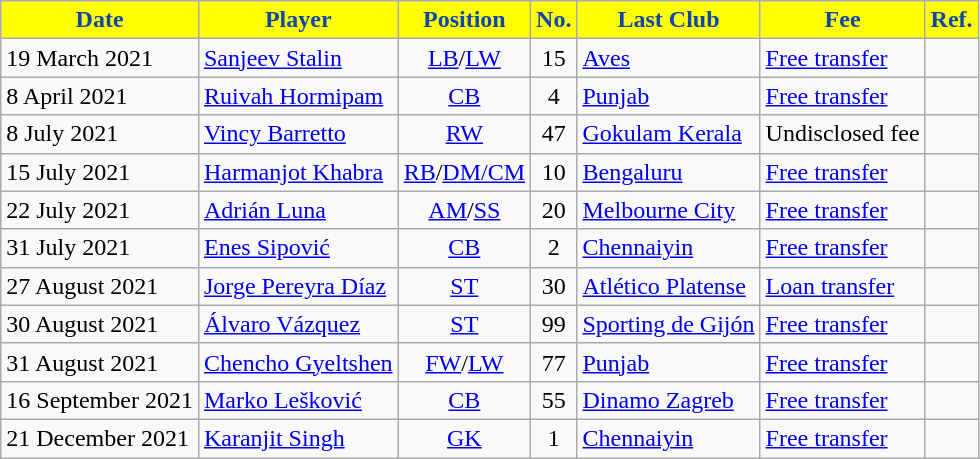<table class="wikitable sortable">
<tr>
<th style="background:#FFFF00; color:#1047AB;">Date</th>
<th style="background:#FFFF00; color:#1047AB;">Player</th>
<th style="background:#FFFF00; color:#1047AB;">Position</th>
<th style="background:#FFFF00; color:#1047AB;">No.</th>
<th style="background:#FFFF00; color:#1047AB;">Last Club</th>
<th style="background:#FFFF00; color:#1047AB;">Fee</th>
<th style="background:#FFFF00; color:#1047AB;">Ref.</th>
</tr>
<tr>
<td>19 March 2021</td>
<td style="text-align:left;"> <a href='#'>Sanjeev Stalin</a></td>
<td style="text-align:center;"><a href='#'>LB</a>/<a href='#'>LW</a></td>
<td style="text-align:center;">15</td>
<td style="text-align:left;"> <a href='#'>Aves</a></td>
<td><a href='#'>Free transfer</a></td>
<td></td>
</tr>
<tr>
<td>8 April 2021</td>
<td style="text-align:left;"> <a href='#'>Ruivah Hormipam</a></td>
<td style="text-align:center;"><a href='#'>CB</a></td>
<td style="text-align:center;">4</td>
<td style="text-align:left;"> <a href='#'>Punjab</a></td>
<td><a href='#'>Free transfer</a></td>
<td></td>
</tr>
<tr>
<td>8 July 2021</td>
<td style="text-align:left;"> <a href='#'>Vincy Barretto</a></td>
<td style="text-align:center;"><a href='#'>RW</a></td>
<td style="text-align:center;">47</td>
<td style="text-align:left;"> <a href='#'>Gokulam Kerala</a></td>
<td>Undisclosed fee</td>
<td></td>
</tr>
<tr>
<td>15 July 2021</td>
<td style="text-align:left;"> <a href='#'>Harmanjot Khabra</a></td>
<td style="text-align:center;"><a href='#'>RB</a>/<a href='#'>DM/CM</a></td>
<td style="text-align:center;">10</td>
<td style="text-align:left;"> <a href='#'>Bengaluru</a></td>
<td><a href='#'>Free transfer</a></td>
<td></td>
</tr>
<tr>
<td>22 July 2021</td>
<td style="text-align:left;"> <a href='#'>Adrián Luna</a></td>
<td style="text-align:center;"><a href='#'>AM</a>/<a href='#'>SS</a></td>
<td style="text-align:center;">20</td>
<td style="text-align:left;"> <a href='#'>Melbourne City</a></td>
<td><a href='#'>Free transfer</a></td>
<td></td>
</tr>
<tr>
<td>31 July 2021</td>
<td style="text-align:left;"> <a href='#'>Enes Sipović</a></td>
<td style="text-align:center;"><a href='#'>CB</a></td>
<td style="text-align:center;">2</td>
<td style="text-align:left;"> <a href='#'>Chennaiyin</a></td>
<td><a href='#'>Free transfer</a></td>
<td></td>
</tr>
<tr>
<td>27 August 2021</td>
<td> <a href='#'>Jorge Pereyra Díaz</a></td>
<td style="text-align:center;"><a href='#'>ST</a></td>
<td style="text-align:center;">30</td>
<td> <a href='#'>Atlético Platense</a></td>
<td><a href='#'>Loan transfer</a></td>
<td></td>
</tr>
<tr>
<td>30 August 2021</td>
<td> <a href='#'>Álvaro Vázquez</a></td>
<td style="text-align:center;"><a href='#'>ST</a></td>
<td style="text-align:center;">99</td>
<td> <a href='#'>Sporting de Gijón</a></td>
<td><a href='#'>Free transfer</a></td>
<td></td>
</tr>
<tr>
<td>31 August 2021</td>
<td> <a href='#'>Chencho Gyeltshen</a></td>
<td style="text-align:center;"><a href='#'>FW</a>/<a href='#'>LW</a></td>
<td style="text-align:center;">77</td>
<td> <a href='#'>Punjab</a></td>
<td><a href='#'>Free transfer</a></td>
<td></td>
</tr>
<tr>
<td>16 September 2021</td>
<td> <a href='#'>Marko Lešković</a></td>
<td style="text-align:center;"><a href='#'>CB</a></td>
<td style="text-align:center;">55</td>
<td> <a href='#'>Dinamo Zagreb</a></td>
<td><a href='#'>Free transfer</a></td>
<td></td>
</tr>
<tr>
<td>21 December 2021</td>
<td> <a href='#'>Karanjit Singh</a></td>
<td style="text-align:center;"><a href='#'>GK</a></td>
<td style="text-align:center;">1</td>
<td> <a href='#'>Chennaiyin</a></td>
<td><a href='#'>Free transfer</a></td>
<td></td>
</tr>
</table>
